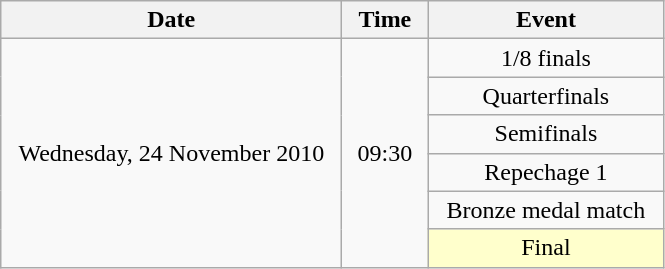<table class = "wikitable" style="text-align:center;">
<tr>
<th width=220>Date</th>
<th width=50>Time</th>
<th width=150>Event</th>
</tr>
<tr>
<td rowspan=6>Wednesday, 24 November 2010</td>
<td rowspan=6>09:30</td>
<td>1/8 finals</td>
</tr>
<tr>
<td>Quarterfinals</td>
</tr>
<tr>
<td>Semifinals</td>
</tr>
<tr>
<td>Repechage 1</td>
</tr>
<tr>
<td>Bronze medal match</td>
</tr>
<tr>
<td bgcolor=ffffcc>Final</td>
</tr>
</table>
